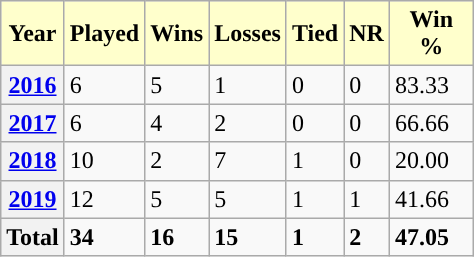<table class="wikitable" style="width:25%;">
<tr>
<th style="background:#ffc;">Year</th>
<th style="background:#ffc;">Played</th>
<th style="background:#ffc;">Wins</th>
<th style="background:#ffc;">Losses</th>
<th style="background:#ffc;">Tied</th>
<th style="background:#ffc;">NR</th>
<th style="background:#ffc;">Win %</th>
</tr>
<tr>
<th><a href='#'>2016</a></th>
<td>6</td>
<td>5</td>
<td>1</td>
<td>0</td>
<td>0</td>
<td>83.33</td>
</tr>
<tr>
<th><a href='#'>2017</a></th>
<td>6</td>
<td>4</td>
<td>2</td>
<td>0</td>
<td>0</td>
<td>66.66</td>
</tr>
<tr>
<th><a href='#'>2018</a></th>
<td>10</td>
<td>2</td>
<td>7</td>
<td>1</td>
<td>0</td>
<td>20.00</td>
</tr>
<tr>
<th><a href='#'>2019</a></th>
<td>12</td>
<td>5</td>
<td>5</td>
<td>1</td>
<td>1</td>
<td>41.66</td>
</tr>
<tr>
<th>Total</th>
<td><strong>34</strong></td>
<td><strong>16</strong></td>
<td><strong>15</strong></td>
<td><strong>1</strong></td>
<td><strong>2</strong></td>
<td><strong>47.05</strong></td>
</tr>
</table>
